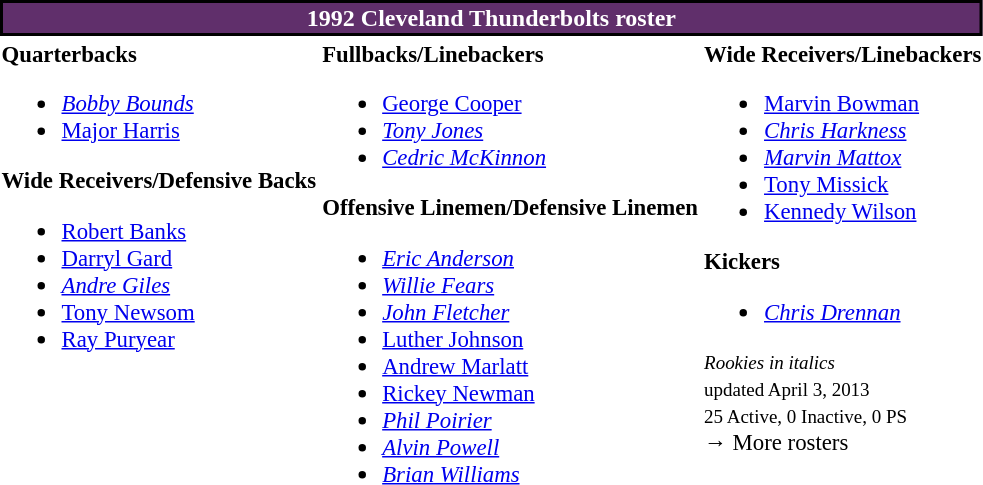<table class="toccolours" style="text-align: left;">
<tr>
<th colspan="7" style="background:#602F6B; border:2px solid black; color:white; text-align:center;">1992 Cleveland Thunderbolts roster</th>
</tr>
<tr>
<td style="font-size: 95%;" valign="top"><strong>Quarterbacks</strong><br><ul><li> <em><a href='#'>Bobby Bounds</a></em></li><li> <a href='#'>Major Harris</a></li></ul><strong>Wide Receivers/Defensive Backs</strong><ul><li> <a href='#'>Robert Banks</a></li><li> <a href='#'>Darryl Gard</a></li><li> <em><a href='#'>Andre Giles</a></em></li><li> <a href='#'>Tony Newsom</a></li><li> <a href='#'>Ray Puryear</a></li></ul></td>
<td style="font-size: 95%;" valign="top"><strong>Fullbacks/Linebackers</strong><br><ul><li> <a href='#'>George Cooper</a></li><li> <em><a href='#'>Tony Jones</a></em></li><li> <em><a href='#'>Cedric McKinnon</a></em></li></ul><strong>Offensive Linemen/Defensive Linemen</strong><ul><li> <em><a href='#'>Eric Anderson</a></em></li><li> <em><a href='#'>Willie Fears</a></em></li><li> <em><a href='#'>John Fletcher</a></em></li><li> <a href='#'>Luther Johnson</a></li><li> <a href='#'>Andrew Marlatt</a></li><li> <a href='#'>Rickey Newman</a></li><li> <em><a href='#'>Phil Poirier</a></em></li><li> <em><a href='#'>Alvin Powell</a></em></li><li> <em><a href='#'>Brian Williams</a></em></li></ul></td>
<td style="font-size: 95%;" valign="top"><strong>Wide Receivers/Linebackers</strong><br><ul><li> <a href='#'>Marvin Bowman</a></li><li> <em><a href='#'>Chris Harkness</a></em></li><li> <em><a href='#'>Marvin Mattox</a></em></li><li> <a href='#'>Tony Missick</a></li><li> <a href='#'>Kennedy Wilson</a></li></ul><strong>Kickers</strong><ul><li> <em><a href='#'>Chris Drennan</a></em></li></ul><small><em>Rookies in italics</em><br> updated April 3, 2013</small><br>
<small>25 Active, 0 Inactive, 0 PS</small><br>→ More rosters</td>
</tr>
<tr>
</tr>
</table>
